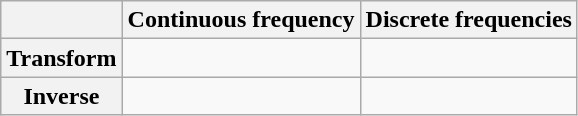<table class="wikitable" style="text-align:left">
<tr>
<th></th>
<th>Continuous frequency</th>
<th>Discrete frequencies</th>
</tr>
<tr>
<th>Transform</th>
<td></td>
<td><br></td>
</tr>
<tr>
<th>Inverse</th>
<td><br></td>
<td><br></td>
</tr>
</table>
